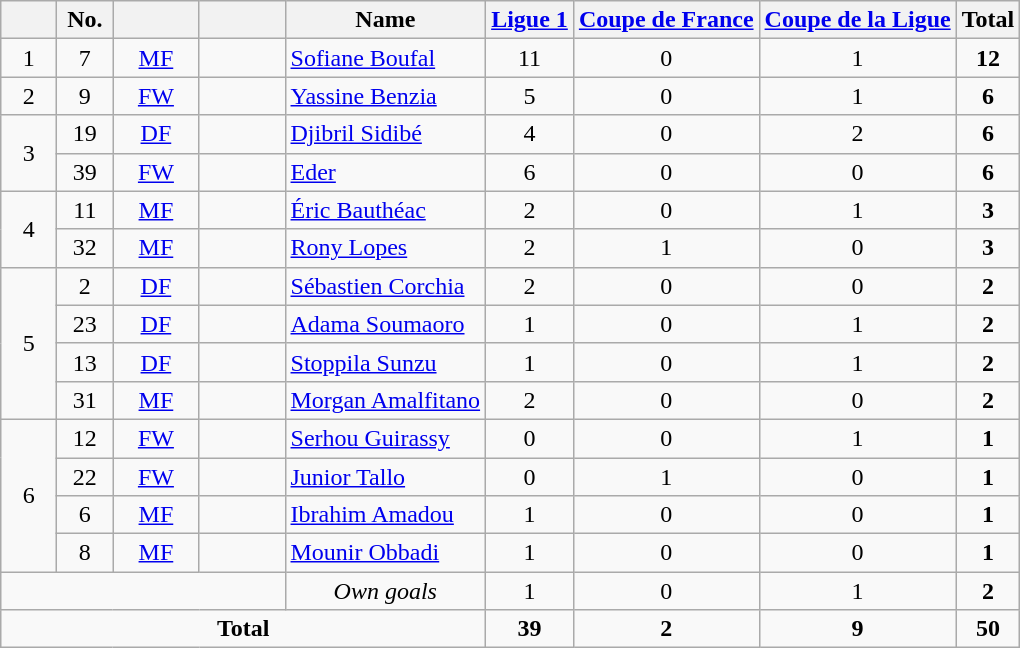<table class="wikitable sortable" style="text-align:center;">
<tr>
<th width="30"></th>
<th width="30">No.</th>
<th width="50"></th>
<th width="50"></th>
<th>Name</th>
<th><a href='#'>Ligue 1</a></th>
<th><a href='#'>Coupe de France</a></th>
<th><a href='#'>Coupe de la Ligue</a></th>
<th>Total</th>
</tr>
<tr>
<td>1</td>
<td>7</td>
<td><a href='#'>MF</a></td>
<td></td>
<td align=left><a href='#'>Sofiane Boufal</a></td>
<td>11</td>
<td>0</td>
<td>1</td>
<td><strong>12</strong></td>
</tr>
<tr>
<td>2</td>
<td>9</td>
<td><a href='#'>FW</a></td>
<td></td>
<td align=left><a href='#'>Yassine Benzia</a></td>
<td>5</td>
<td>0</td>
<td>1</td>
<td><strong>6</strong></td>
</tr>
<tr>
<td rowspan=2>3</td>
<td>19</td>
<td><a href='#'>DF</a></td>
<td></td>
<td align=left><a href='#'>Djibril Sidibé</a></td>
<td>4</td>
<td>0</td>
<td>2</td>
<td><strong>6</strong></td>
</tr>
<tr>
<td>39</td>
<td><a href='#'>FW</a></td>
<td></td>
<td align=left><a href='#'>Eder</a></td>
<td>6</td>
<td>0</td>
<td>0</td>
<td><strong>6</strong></td>
</tr>
<tr>
<td rowspan=2>4</td>
<td>11</td>
<td><a href='#'>MF</a></td>
<td></td>
<td align=left><a href='#'>Éric Bauthéac</a></td>
<td>2</td>
<td>0</td>
<td>1</td>
<td><strong>3</strong></td>
</tr>
<tr>
<td>32</td>
<td><a href='#'>MF</a></td>
<td></td>
<td align=left><a href='#'>Rony Lopes</a></td>
<td>2</td>
<td>1</td>
<td>0</td>
<td><strong>3</strong></td>
</tr>
<tr>
<td rowspan=4>5</td>
<td>2</td>
<td><a href='#'>DF</a></td>
<td></td>
<td align=left><a href='#'>Sébastien Corchia</a></td>
<td>2</td>
<td>0</td>
<td>0</td>
<td><strong>2</strong></td>
</tr>
<tr>
<td>23</td>
<td><a href='#'>DF</a></td>
<td></td>
<td align=left><a href='#'>Adama Soumaoro</a></td>
<td>1</td>
<td>0</td>
<td>1</td>
<td><strong>2</strong></td>
</tr>
<tr>
<td>13</td>
<td><a href='#'>DF</a></td>
<td></td>
<td align=left><a href='#'>Stoppila Sunzu</a></td>
<td>1</td>
<td>0</td>
<td>1</td>
<td><strong>2</strong></td>
</tr>
<tr>
<td>31</td>
<td><a href='#'>MF</a></td>
<td></td>
<td align=left><a href='#'>Morgan Amalfitano</a></td>
<td>2</td>
<td>0</td>
<td>0</td>
<td><strong>2</strong></td>
</tr>
<tr>
<td rowspan=4>6</td>
<td>12</td>
<td><a href='#'>FW</a></td>
<td></td>
<td align=left><a href='#'>Serhou Guirassy</a></td>
<td>0</td>
<td>0</td>
<td>1</td>
<td><strong>1</strong></td>
</tr>
<tr>
<td>22</td>
<td><a href='#'>FW</a></td>
<td></td>
<td align=left><a href='#'>Junior Tallo</a></td>
<td>0</td>
<td>1</td>
<td>0</td>
<td><strong>1</strong></td>
</tr>
<tr>
<td>6</td>
<td><a href='#'>MF</a></td>
<td></td>
<td align=left><a href='#'>Ibrahim Amadou</a></td>
<td>1</td>
<td>0</td>
<td>0</td>
<td><strong>1</strong></td>
</tr>
<tr>
<td>8</td>
<td><a href='#'>MF</a></td>
<td></td>
<td align=left><a href='#'>Mounir Obbadi</a></td>
<td>1</td>
<td>0</td>
<td>0</td>
<td><strong>1</strong></td>
</tr>
<tr>
<td colspan=4></td>
<td><em>Own goals</em></td>
<td>1</td>
<td>0</td>
<td>1</td>
<td><strong>2</strong></td>
</tr>
<tr>
<td colspan=5><strong>Total</strong></td>
<td><strong>39</strong></td>
<td><strong>2</strong></td>
<td><strong>9</strong></td>
<td><strong>50</strong></td>
</tr>
</table>
